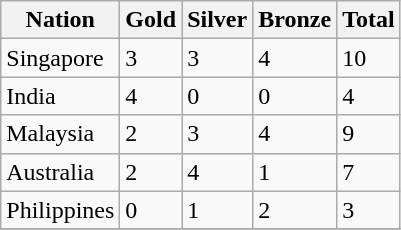<table class="wikitable sortable" border="1">
<tr>
<th>Nation</th>
<th>Gold</th>
<th>Silver</th>
<th>Bronze</th>
<th>Total</th>
</tr>
<tr>
<td>Singapore</td>
<td>3</td>
<td>3</td>
<td>4</td>
<td>10</td>
</tr>
<tr>
<td>India</td>
<td>4</td>
<td>0</td>
<td>0</td>
<td>4</td>
</tr>
<tr>
<td>Malaysia</td>
<td>2</td>
<td>3</td>
<td>4</td>
<td>9</td>
</tr>
<tr>
<td>Australia</td>
<td>2</td>
<td>4</td>
<td>1</td>
<td>7</td>
</tr>
<tr>
<td>Philippines</td>
<td>0</td>
<td>1</td>
<td>2</td>
<td>3</td>
</tr>
<tr>
</tr>
</table>
